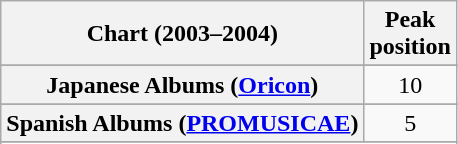<table class="wikitable sortable plainrowheaders" style="text-align:center;">
<tr>
<th scope="col">Chart (2003–2004)</th>
<th scope="col">Peak<br>position</th>
</tr>
<tr>
</tr>
<tr>
</tr>
<tr>
</tr>
<tr>
</tr>
<tr>
</tr>
<tr>
</tr>
<tr>
</tr>
<tr>
</tr>
<tr>
</tr>
<tr>
</tr>
<tr>
</tr>
<tr>
</tr>
<tr>
</tr>
<tr>
<th scope="row">Japanese Albums (<a href='#'>Oricon</a>)</th>
<td align="center">10</td>
</tr>
<tr>
</tr>
<tr>
</tr>
<tr>
</tr>
<tr>
</tr>
<tr>
</tr>
<tr>
<th scope="row">Spanish Albums (<a href='#'>PROMUSICAE</a>)</th>
<td align="center">5</td>
</tr>
<tr>
</tr>
<tr>
</tr>
<tr>
</tr>
<tr>
</tr>
<tr>
</tr>
</table>
